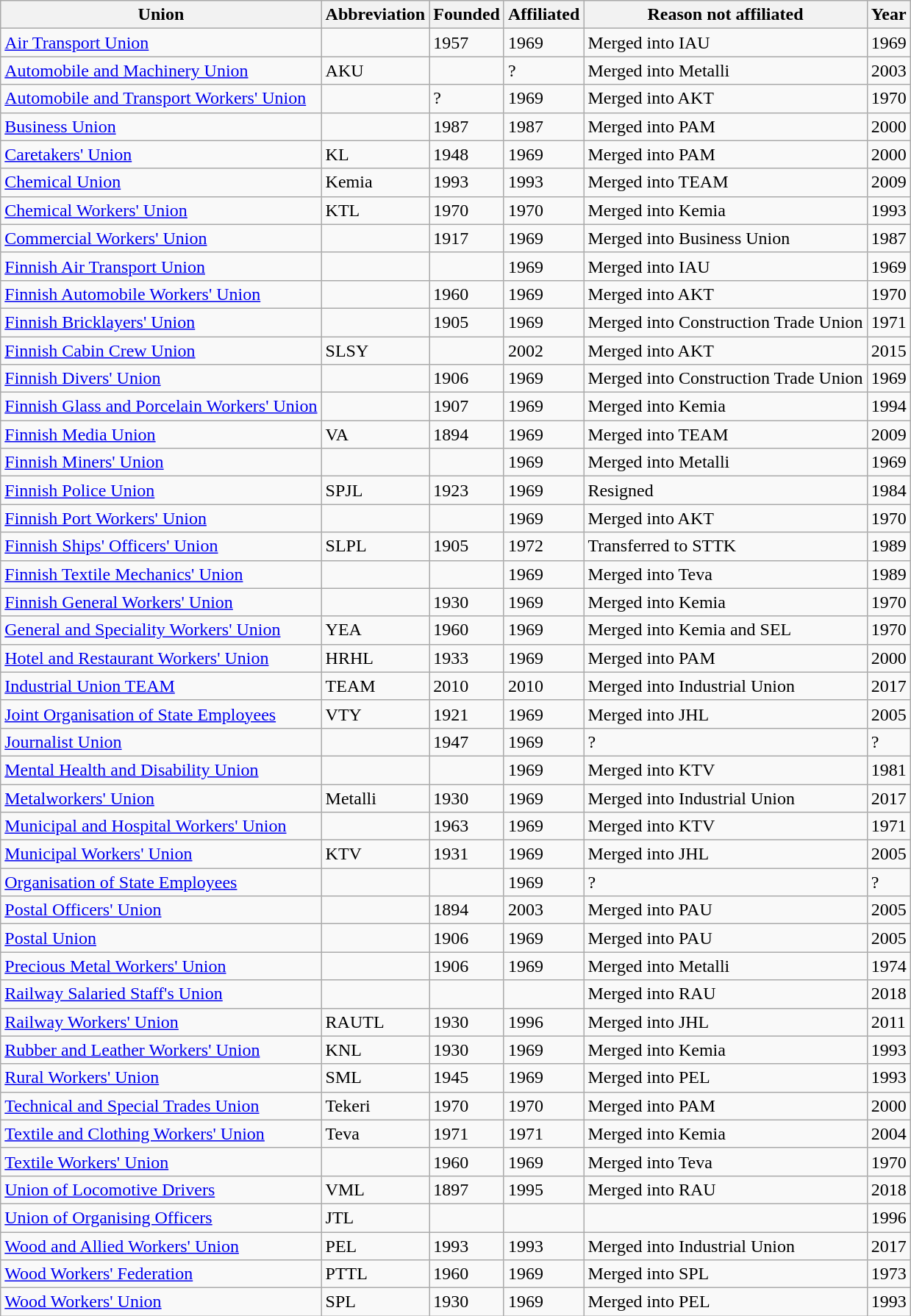<table class="wikitable sortable">
<tr>
<th>Union</th>
<th>Abbreviation</th>
<th>Founded</th>
<th>Affiliated</th>
<th>Reason not affiliated</th>
<th>Year</th>
</tr>
<tr>
<td><a href='#'>Air Transport Union</a></td>
<td></td>
<td>1957</td>
<td>1969</td>
<td>Merged into IAU</td>
<td>1969</td>
</tr>
<tr>
<td><a href='#'>Automobile and Machinery Union</a></td>
<td>AKU</td>
<td></td>
<td>?</td>
<td>Merged into Metalli</td>
<td>2003</td>
</tr>
<tr>
<td><a href='#'>Automobile and Transport Workers' Union</a></td>
<td></td>
<td>?</td>
<td>1969</td>
<td>Merged into AKT</td>
<td>1970</td>
</tr>
<tr>
<td><a href='#'>Business Union</a></td>
<td></td>
<td>1987</td>
<td>1987</td>
<td>Merged into PAM</td>
<td>2000</td>
</tr>
<tr>
<td><a href='#'>Caretakers' Union</a></td>
<td>KL</td>
<td>1948</td>
<td>1969</td>
<td>Merged into PAM</td>
<td>2000</td>
</tr>
<tr>
<td><a href='#'>Chemical Union</a></td>
<td>Kemia</td>
<td>1993</td>
<td>1993</td>
<td>Merged into TEAM</td>
<td>2009</td>
</tr>
<tr>
<td><a href='#'>Chemical Workers' Union</a></td>
<td>KTL</td>
<td>1970</td>
<td>1970</td>
<td>Merged into Kemia</td>
<td>1993</td>
</tr>
<tr>
<td><a href='#'>Commercial Workers' Union</a></td>
<td></td>
<td>1917</td>
<td>1969</td>
<td>Merged into Business Union</td>
<td>1987</td>
</tr>
<tr>
<td><a href='#'>Finnish Air Transport Union</a></td>
<td></td>
<td></td>
<td>1969</td>
<td>Merged into IAU</td>
<td>1969</td>
</tr>
<tr>
<td><a href='#'>Finnish Automobile Workers' Union</a></td>
<td></td>
<td>1960</td>
<td>1969</td>
<td>Merged into AKT</td>
<td>1970</td>
</tr>
<tr>
<td><a href='#'>Finnish Bricklayers' Union</a></td>
<td></td>
<td>1905</td>
<td>1969</td>
<td>Merged into Construction Trade Union</td>
<td>1971</td>
</tr>
<tr>
<td><a href='#'>Finnish Cabin Crew Union</a></td>
<td>SLSY</td>
<td></td>
<td>2002</td>
<td>Merged into AKT</td>
<td>2015</td>
</tr>
<tr>
<td><a href='#'>Finnish Divers' Union</a></td>
<td></td>
<td>1906</td>
<td>1969</td>
<td>Merged into Construction Trade Union</td>
<td>1969</td>
</tr>
<tr>
<td><a href='#'>Finnish Glass and Porcelain Workers' Union</a></td>
<td></td>
<td>1907</td>
<td>1969</td>
<td>Merged into Kemia</td>
<td>1994</td>
</tr>
<tr>
<td><a href='#'>Finnish Media Union</a></td>
<td>VA</td>
<td>1894</td>
<td>1969</td>
<td>Merged into TEAM</td>
<td>2009</td>
</tr>
<tr>
<td><a href='#'>Finnish Miners' Union</a></td>
<td></td>
<td></td>
<td>1969</td>
<td>Merged into Metalli</td>
<td>1969</td>
</tr>
<tr>
<td><a href='#'>Finnish Police Union</a></td>
<td>SPJL</td>
<td>1923</td>
<td>1969</td>
<td>Resigned</td>
<td>1984</td>
</tr>
<tr>
<td><a href='#'>Finnish Port Workers' Union</a></td>
<td></td>
<td></td>
<td>1969</td>
<td>Merged into AKT</td>
<td>1970</td>
</tr>
<tr>
<td><a href='#'>Finnish Ships' Officers' Union</a></td>
<td>SLPL</td>
<td>1905</td>
<td>1972</td>
<td>Transferred to STTK</td>
<td>1989</td>
</tr>
<tr>
<td><a href='#'>Finnish Textile Mechanics' Union</a></td>
<td></td>
<td></td>
<td>1969</td>
<td>Merged into Teva</td>
<td>1989</td>
</tr>
<tr>
<td><a href='#'>Finnish General Workers' Union</a></td>
<td></td>
<td>1930</td>
<td>1969</td>
<td>Merged into Kemia</td>
<td>1970</td>
</tr>
<tr>
<td><a href='#'>General and Speciality Workers' Union</a></td>
<td>YEA</td>
<td>1960</td>
<td>1969</td>
<td>Merged into Kemia and SEL</td>
<td>1970</td>
</tr>
<tr>
<td><a href='#'>Hotel and Restaurant Workers' Union</a></td>
<td>HRHL</td>
<td>1933</td>
<td>1969</td>
<td>Merged into PAM</td>
<td>2000</td>
</tr>
<tr>
<td><a href='#'>Industrial Union TEAM</a></td>
<td>TEAM</td>
<td>2010</td>
<td>2010</td>
<td>Merged into Industrial Union</td>
<td>2017</td>
</tr>
<tr>
<td><a href='#'>Joint Organisation of State Employees</a></td>
<td>VTY</td>
<td>1921</td>
<td>1969</td>
<td>Merged into JHL</td>
<td>2005</td>
</tr>
<tr>
<td><a href='#'>Journalist Union</a></td>
<td></td>
<td>1947</td>
<td>1969</td>
<td>?</td>
<td>?</td>
</tr>
<tr>
<td><a href='#'>Mental Health and Disability Union</a></td>
<td></td>
<td></td>
<td>1969</td>
<td>Merged into KTV</td>
<td>1981</td>
</tr>
<tr>
<td><a href='#'>Metalworkers' Union</a></td>
<td>Metalli</td>
<td>1930</td>
<td>1969</td>
<td>Merged into Industrial Union</td>
<td>2017</td>
</tr>
<tr>
<td><a href='#'>Municipal and Hospital Workers' Union</a></td>
<td></td>
<td>1963</td>
<td>1969</td>
<td>Merged into KTV</td>
<td>1971</td>
</tr>
<tr>
<td><a href='#'>Municipal Workers' Union</a></td>
<td>KTV</td>
<td>1931</td>
<td>1969</td>
<td>Merged into JHL</td>
<td>2005</td>
</tr>
<tr>
<td><a href='#'>Organisation of State Employees</a></td>
<td></td>
<td></td>
<td>1969</td>
<td>?</td>
<td>?</td>
</tr>
<tr>
<td><a href='#'>Postal Officers' Union</a></td>
<td></td>
<td>1894</td>
<td>2003</td>
<td>Merged into PAU</td>
<td>2005</td>
</tr>
<tr>
<td><a href='#'>Postal Union</a></td>
<td></td>
<td>1906</td>
<td>1969</td>
<td>Merged into PAU</td>
<td>2005</td>
</tr>
<tr>
<td><a href='#'>Precious Metal Workers' Union</a></td>
<td></td>
<td>1906</td>
<td>1969</td>
<td>Merged into Metalli</td>
<td>1974</td>
</tr>
<tr>
<td><a href='#'>Railway Salaried Staff's Union</a></td>
<td></td>
<td></td>
<td></td>
<td>Merged into RAU</td>
<td>2018</td>
</tr>
<tr>
<td><a href='#'>Railway Workers' Union</a></td>
<td>RAUTL</td>
<td>1930</td>
<td>1996</td>
<td>Merged into JHL</td>
<td>2011</td>
</tr>
<tr>
<td><a href='#'>Rubber and Leather Workers' Union</a></td>
<td>KNL</td>
<td>1930</td>
<td>1969</td>
<td>Merged into Kemia</td>
<td>1993</td>
</tr>
<tr>
<td><a href='#'>Rural Workers' Union</a></td>
<td>SML</td>
<td>1945</td>
<td>1969</td>
<td>Merged into PEL</td>
<td>1993</td>
</tr>
<tr>
<td><a href='#'>Technical and Special Trades Union</a></td>
<td>Tekeri</td>
<td>1970</td>
<td>1970</td>
<td>Merged into PAM</td>
<td>2000</td>
</tr>
<tr>
<td><a href='#'>Textile and Clothing Workers' Union</a></td>
<td>Teva</td>
<td>1971</td>
<td>1971</td>
<td>Merged into Kemia</td>
<td>2004</td>
</tr>
<tr>
<td><a href='#'>Textile Workers' Union</a></td>
<td></td>
<td>1960</td>
<td>1969</td>
<td>Merged into Teva</td>
<td>1970</td>
</tr>
<tr>
<td><a href='#'>Union of Locomotive Drivers</a></td>
<td>VML</td>
<td>1897</td>
<td>1995</td>
<td>Merged into RAU</td>
<td>2018</td>
</tr>
<tr>
<td><a href='#'>Union of Organising Officers</a></td>
<td>JTL</td>
<td></td>
<td></td>
<td></td>
<td>1996</td>
</tr>
<tr>
<td><a href='#'>Wood and Allied Workers' Union</a></td>
<td>PEL</td>
<td>1993</td>
<td>1993</td>
<td>Merged into Industrial Union</td>
<td>2017</td>
</tr>
<tr>
<td><a href='#'>Wood Workers' Federation</a></td>
<td>PTTL</td>
<td>1960</td>
<td>1969</td>
<td>Merged into SPL</td>
<td>1973</td>
</tr>
<tr>
<td><a href='#'>Wood Workers' Union</a></td>
<td>SPL</td>
<td>1930</td>
<td>1969</td>
<td>Merged into PEL</td>
<td>1993</td>
</tr>
</table>
